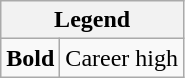<table class="wikitable mw-collapsible mw-collapsed">
<tr>
<th colspan="2">Legend</th>
</tr>
<tr>
<td><strong>Bold</strong></td>
<td>Career high</td>
</tr>
</table>
